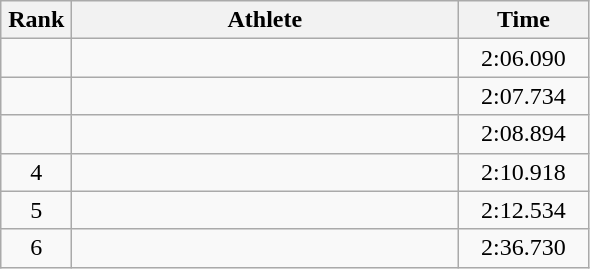<table class=wikitable style="text-align:center">
<tr>
<th width=40>Rank</th>
<th width=250>Athlete</th>
<th width=80>Time</th>
</tr>
<tr>
<td></td>
<td align=left></td>
<td>2:06.090</td>
</tr>
<tr>
<td></td>
<td align=left></td>
<td>2:07.734</td>
</tr>
<tr>
<td></td>
<td align=left></td>
<td>2:08.894</td>
</tr>
<tr>
<td>4</td>
<td align=left></td>
<td>2:10.918</td>
</tr>
<tr>
<td>5</td>
<td align=left></td>
<td>2:12.534</td>
</tr>
<tr>
<td>6</td>
<td align=left></td>
<td>2:36.730</td>
</tr>
</table>
